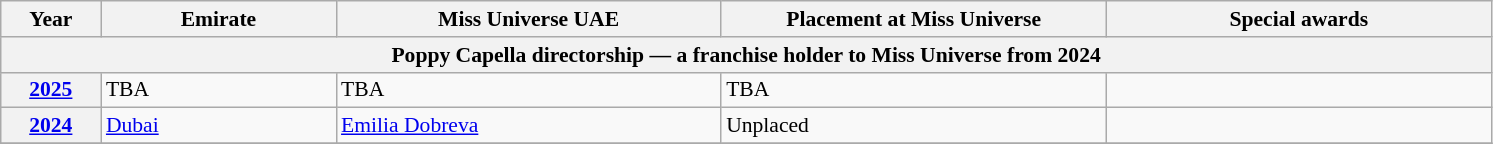<table class="wikitable " style="font-size: 90%;">
<tr>
<th width="60">Year</th>
<th width="150">Emirate</th>
<th width="250">Miss Universe UAE</th>
<th width="250">Placement at Miss Universe</th>
<th width="250">Special awards</th>
</tr>
<tr>
<th colspan="6">Poppy Capella directorship — a franchise holder to Miss Universe from 2024</th>
</tr>
<tr>
<th><a href='#'>2025</a></th>
<td>TBA</td>
<td>TBA</td>
<td>TBA</td>
<td></td>
</tr>
<tr>
<th><a href='#'>2024</a></th>
<td><a href='#'>Dubai</a></td>
<td><a href='#'>Emilia Dobreva</a></td>
<td>Unplaced</td>
<td></td>
</tr>
<tr>
</tr>
</table>
